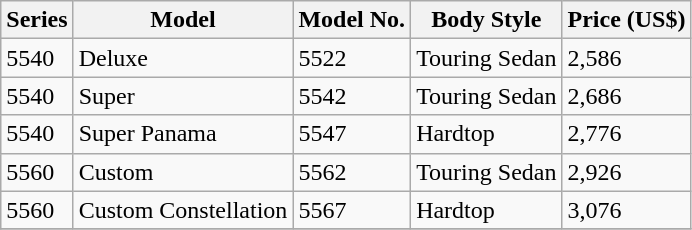<table class="wikitable">
<tr>
<th>Series</th>
<th>Model</th>
<th>Model No.</th>
<th>Body Style</th>
<th>Price (US$)</th>
</tr>
<tr>
<td>5540</td>
<td>Deluxe</td>
<td>5522</td>
<td>Touring Sedan</td>
<td>2,586</td>
</tr>
<tr>
<td>5540</td>
<td>Super</td>
<td>5542</td>
<td>Touring Sedan</td>
<td>2,686</td>
</tr>
<tr>
<td>5540</td>
<td>Super Panama</td>
<td>5547</td>
<td>Hardtop</td>
<td>2,776</td>
</tr>
<tr>
<td>5560</td>
<td>Custom</td>
<td>5562</td>
<td>Touring Sedan</td>
<td>2,926</td>
</tr>
<tr>
<td>5560</td>
<td>Custom Constellation</td>
<td>5567</td>
<td>Hardtop</td>
<td>3,076</td>
</tr>
<tr>
</tr>
</table>
